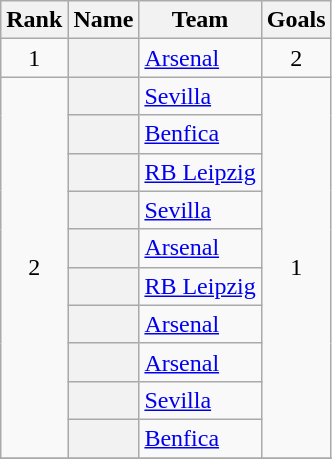<table class="wikitable plainrowheaders sortable" cellpadding="3" style="text-align: center;">
<tr>
<th scope=col>Rank</th>
<th scope=col>Name</th>
<th scope=col>Team</th>
<th scope=col>Goals</th>
</tr>
<tr>
<td rowspan="1">1</td>
<th scope=row> </th>
<td align="left"><a href='#'>Arsenal</a></td>
<td rowspan="1">2</td>
</tr>
<tr>
<td rowspan="10">2</td>
<th scope=row> </th>
<td align="left"><a href='#'>Sevilla</a></td>
<td rowspan="10">1</td>
</tr>
<tr>
<th scope=row> </th>
<td align="left"><a href='#'>Benfica</a></td>
</tr>
<tr>
<th scope=row> </th>
<td align="left"><a href='#'>RB Leipzig</a></td>
</tr>
<tr>
<th scope=row> </th>
<td align="left"><a href='#'>Sevilla</a></td>
</tr>
<tr>
<th scope=row> </th>
<td align="left"><a href='#'>Arsenal</a></td>
</tr>
<tr>
<th scope=row> </th>
<td align="left"><a href='#'>RB Leipzig</a></td>
</tr>
<tr>
<th scope=row> </th>
<td align="left"><a href='#'>Arsenal</a></td>
</tr>
<tr>
<th scope=row> </th>
<td align="left"><a href='#'>Arsenal</a></td>
</tr>
<tr>
<th scope=row> </th>
<td align="left"><a href='#'>Sevilla</a></td>
</tr>
<tr>
<th scope=row> </th>
<td align="left"><a href='#'>Benfica</a></td>
</tr>
<tr>
</tr>
</table>
